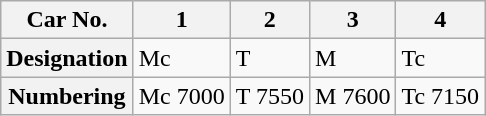<table class="wikitable">
<tr>
<th>Car No.</th>
<th>1</th>
<th>2</th>
<th>3</th>
<th>4</th>
</tr>
<tr>
<th>Designation</th>
<td>Mc</td>
<td>T</td>
<td>M</td>
<td>Tc</td>
</tr>
<tr>
<th>Numbering</th>
<td>Mc 7000</td>
<td>T 7550</td>
<td>M 7600</td>
<td>Tc 7150</td>
</tr>
</table>
